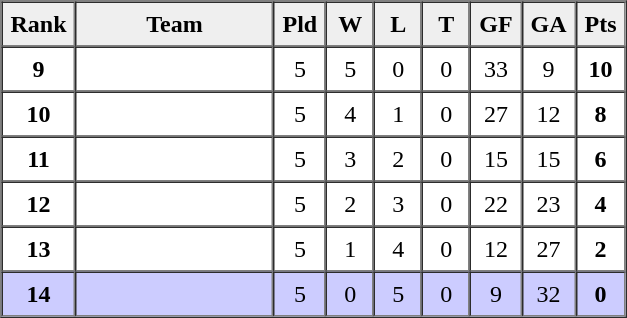<table border=1 cellpadding=5 cellspacing=0>
<tr>
<th bgcolor="#efefef" width="20">Rank</th>
<th bgcolor="#efefef" width="120">Team</th>
<th bgcolor="#efefef" width="20">Pld</th>
<th bgcolor="#efefef" width="20">W</th>
<th bgcolor="#efefef" width="20">L</th>
<th bgcolor="#efefef" width="20">T</th>
<th bgcolor="#efefef" width="20">GF</th>
<th bgcolor="#efefef" width="20">GA</th>
<th bgcolor="#efefef" width="20">Pts</th>
</tr>
<tr align=center>
<td><strong>9</strong></td>
<td align=left></td>
<td>5</td>
<td>5</td>
<td>0</td>
<td>0</td>
<td>33</td>
<td>9</td>
<td><strong>10</strong></td>
</tr>
<tr align=center>
<td><strong>10</strong></td>
<td align=left></td>
<td>5</td>
<td>4</td>
<td>1</td>
<td>0</td>
<td>27</td>
<td>12</td>
<td><strong>8</strong></td>
</tr>
<tr align=center>
<td><strong>11</strong></td>
<td align=left></td>
<td>5</td>
<td>3</td>
<td>2</td>
<td>0</td>
<td>15</td>
<td>15</td>
<td><strong>6</strong></td>
</tr>
<tr align=center>
<td><strong>12</strong></td>
<td align=left></td>
<td>5</td>
<td>2</td>
<td>3</td>
<td>0</td>
<td>22</td>
<td>23</td>
<td><strong>4</strong></td>
</tr>
<tr align=center>
<td><strong>13</strong></td>
<td align=left></td>
<td>5</td>
<td>1</td>
<td>4</td>
<td>0</td>
<td>12</td>
<td>27</td>
<td><strong>2</strong></td>
</tr>
<tr align=center bgcolor="ccccff">
<td><strong>14</strong></td>
<td align=left></td>
<td>5</td>
<td>0</td>
<td>5</td>
<td>0</td>
<td>9</td>
<td>32</td>
<td><strong>0</strong></td>
</tr>
</table>
